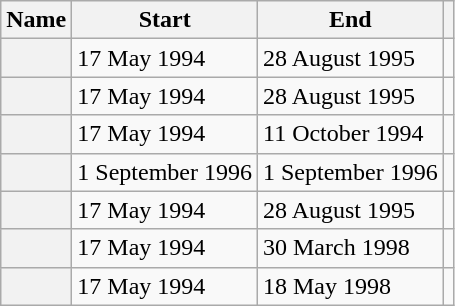<table class="wikitable sortable">
<tr>
<th scope="col">Name</th>
<th scope="col">Start</th>
<th scope="col">End</th>
<th scope="col" class="unsortable"></th>
</tr>
<tr>
<th scope="row"></th>
<td>17 May 1994</td>
<td>28 August 1995</td>
<td></td>
</tr>
<tr>
<th scope="row"></th>
<td>17 May 1994</td>
<td>28 August 1995</td>
<td></td>
</tr>
<tr>
<th scope="row"></th>
<td>17 May 1994</td>
<td>11 October 1994</td>
<td></td>
</tr>
<tr>
<th scope="row"></th>
<td>1 September 1996</td>
<td>1 September 1996</td>
<td></td>
</tr>
<tr>
<th scope="row"></th>
<td>17 May 1994</td>
<td>28 August 1995</td>
<td></td>
</tr>
<tr>
<th scope="row"></th>
<td>17 May 1994</td>
<td>30 March 1998</td>
<td></td>
</tr>
<tr>
<th scope="row"></th>
<td>17 May 1994</td>
<td>18 May 1998</td>
<td></td>
</tr>
</table>
